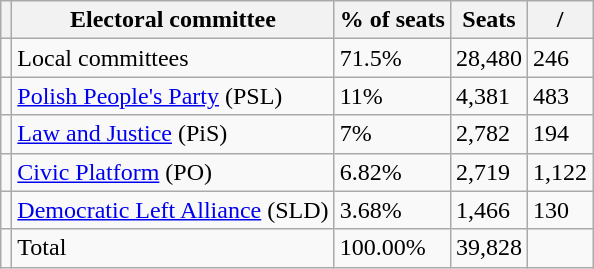<table class="wikitable">
<tr>
<th></th>
<th>Electoral committee</th>
<th>% of seats</th>
<th>Seats</th>
<th> / </th>
</tr>
<tr>
<td></td>
<td>Local committees</td>
<td>71.5%</td>
<td>28,480</td>
<td> 246</td>
</tr>
<tr>
<td></td>
<td><a href='#'>Polish People's Party</a> (PSL)</td>
<td>11%</td>
<td>4,381</td>
<td> 483</td>
</tr>
<tr>
<td></td>
<td><a href='#'>Law and Justice</a> (PiS)</td>
<td>7%</td>
<td>2,782</td>
<td> 194</td>
</tr>
<tr>
<td></td>
<td><a href='#'>Civic Platform</a> (PO)</td>
<td>6.82%</td>
<td>2,719</td>
<td> 1,122</td>
</tr>
<tr>
<td></td>
<td><a href='#'>Democratic Left Alliance</a> (SLD)</td>
<td>3.68%</td>
<td>1,466</td>
<td> 130</td>
</tr>
<tr>
<td></td>
<td>Total</td>
<td>100.00%</td>
<td>39,828</td>
</tr>
</table>
